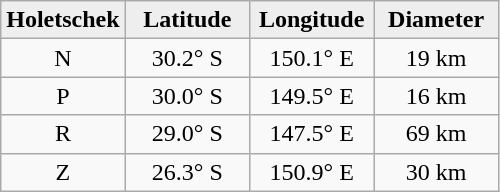<table class="wikitable">
<tr>
<th width="25%" style="background:#eeeeee;">Holetschek</th>
<th width="25%" style="background:#eeeeee;">Latitude</th>
<th width="25%" style="background:#eeeeee;">Longitude</th>
<th width="25%" style="background:#eeeeee;">Diameter</th>
</tr>
<tr>
<td align="center">N</td>
<td align="center">30.2° S</td>
<td align="center">150.1° E</td>
<td align="center">19 km</td>
</tr>
<tr>
<td align="center">P</td>
<td align="center">30.0° S</td>
<td align="center">149.5° E</td>
<td align="center">16 km</td>
</tr>
<tr>
<td align="center">R</td>
<td align="center">29.0° S</td>
<td align="center">147.5° E</td>
<td align="center">69 km</td>
</tr>
<tr>
<td align="center">Z</td>
<td align="center">26.3° S</td>
<td align="center">150.9° E</td>
<td align="center">30 km</td>
</tr>
</table>
